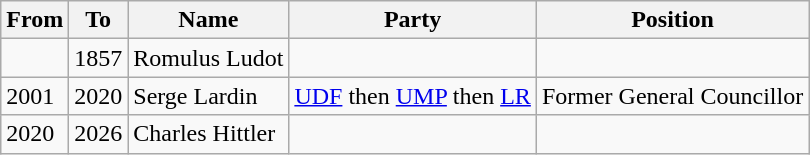<table class="wikitable">
<tr>
<th>From</th>
<th>To</th>
<th>Name</th>
<th>Party</th>
<th>Position</th>
</tr>
<tr>
<td></td>
<td>1857</td>
<td>Romulus Ludot</td>
<td></td>
<td></td>
</tr>
<tr>
<td>2001</td>
<td>2020</td>
<td>Serge Lardin</td>
<td><a href='#'>UDF</a> then <a href='#'>UMP</a> then <a href='#'>LR</a></td>
<td>Former General Councillor</td>
</tr>
<tr>
<td>2020</td>
<td>2026</td>
<td>Charles Hittler</td>
<td></td>
<td></td>
</tr>
</table>
